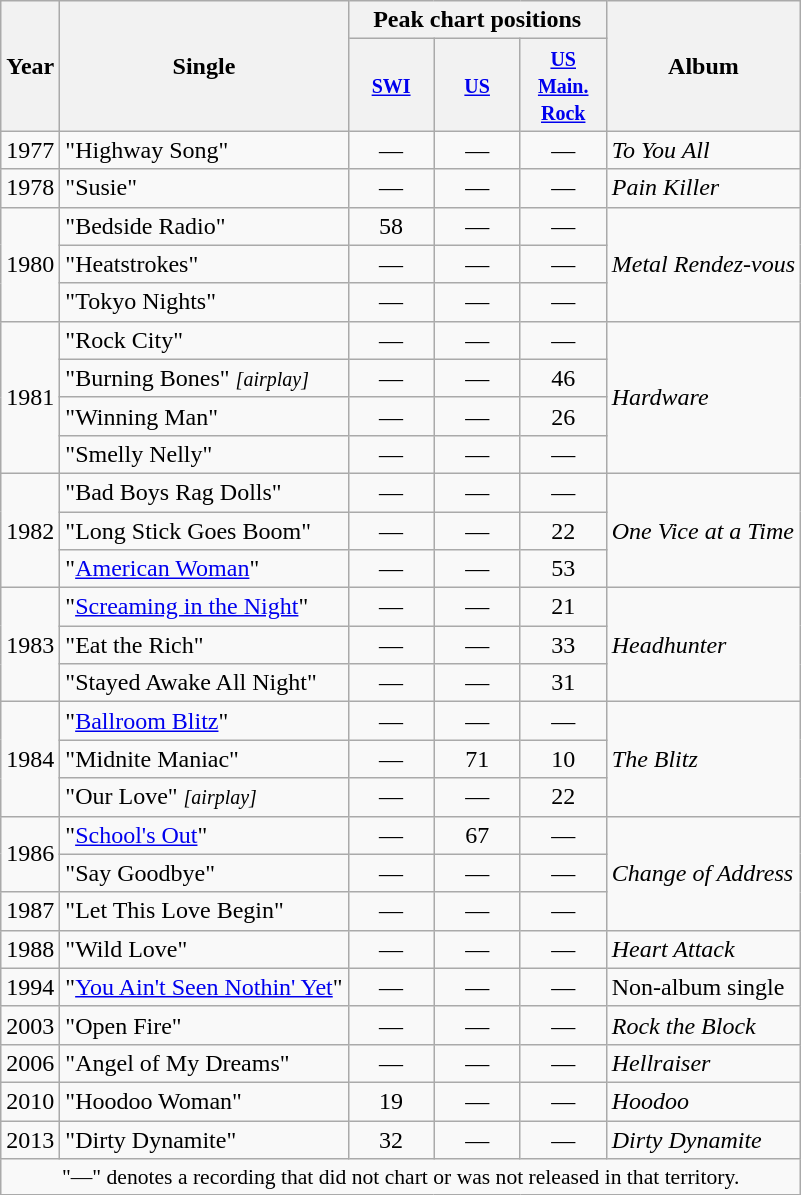<table class="wikitable">
<tr>
<th rowspan="2">Year</th>
<th rowspan="2">Single</th>
<th colspan="3">Peak chart positions</th>
<th rowspan="2">Album</th>
</tr>
<tr>
<th width="50px"><small><a href='#'>SWI</a></small> <br></th>
<th width="50px"><small><a href='#'>US</a></small> <br></th>
<th width="50px"><small><a href='#'>US Main. Rock</a></small> <br></th>
</tr>
<tr>
<td rowspan="1">1977</td>
<td>"Highway Song"</td>
<td style="text-align:center;">—</td>
<td style="text-align:center;">—</td>
<td style="text-align:center;">—</td>
<td rowspan="1"><em>To You All</em></td>
</tr>
<tr>
<td rowspan="1">1978</td>
<td>"Susie"</td>
<td style="text-align:center;">—</td>
<td style="text-align:center;">—</td>
<td style="text-align:center;">—</td>
<td rowspan="1"><em>Pain Killer</em></td>
</tr>
<tr>
<td rowspan="3">1980</td>
<td>"Bedside Radio"</td>
<td style="text-align:center;">58</td>
<td style="text-align:center;">—</td>
<td style="text-align:center;">—</td>
<td rowspan="3"><em>Metal Rendez-vous</em></td>
</tr>
<tr>
<td>"Heatstrokes"</td>
<td style="text-align:center;">—</td>
<td style="text-align:center;">—</td>
<td style="text-align:center;">—</td>
</tr>
<tr>
<td>"Tokyo Nights"</td>
<td style="text-align:center;">—</td>
<td style="text-align:center;">—</td>
<td style="text-align:center;">—</td>
</tr>
<tr>
<td rowspan="4">1981</td>
<td>"Rock City"</td>
<td style="text-align:center;">—</td>
<td style="text-align:center;">—</td>
<td style="text-align:center;">—</td>
<td rowspan="4"><em>Hardware</em></td>
</tr>
<tr>
<td>"Burning Bones" <small><em>[airplay]</em></small></td>
<td style="text-align:center;">—</td>
<td style="text-align:center;">—</td>
<td style="text-align:center;">46</td>
</tr>
<tr>
<td>"Winning Man"</td>
<td style="text-align:center;">—</td>
<td style="text-align:center;">—</td>
<td style="text-align:center;">26</td>
</tr>
<tr>
<td>"Smelly Nelly"</td>
<td style="text-align:center;">—</td>
<td style="text-align:center;">—</td>
<td style="text-align:center;">—</td>
</tr>
<tr>
<td rowspan="3">1982</td>
<td>"Bad Boys Rag Dolls"</td>
<td style="text-align:center;">—</td>
<td style="text-align:center;">—</td>
<td style="text-align:center;">—</td>
<td rowspan="3"><em>One Vice at a Time</em></td>
</tr>
<tr>
<td>"Long Stick Goes Boom"</td>
<td style="text-align:center;">—</td>
<td style="text-align:center;">—</td>
<td style="text-align:center;">22</td>
</tr>
<tr>
<td>"<a href='#'>American Woman</a>"</td>
<td style="text-align:center;">—</td>
<td style="text-align:center;">—</td>
<td style="text-align:center;">53</td>
</tr>
<tr>
<td rowspan="3">1983</td>
<td>"<a href='#'>Screaming in the Night</a>"</td>
<td style="text-align:center;">—</td>
<td style="text-align:center;">—</td>
<td style="text-align:center;">21</td>
<td rowspan="3"><em>Headhunter</em></td>
</tr>
<tr>
<td>"Eat the Rich"</td>
<td style="text-align:center;">—</td>
<td style="text-align:center;">—</td>
<td style="text-align:center;">33</td>
</tr>
<tr>
<td>"Stayed Awake All Night"</td>
<td style="text-align:center;">—</td>
<td style="text-align:center;">—</td>
<td style="text-align:center;">31</td>
</tr>
<tr>
<td rowspan="3">1984</td>
<td>"<a href='#'>Ballroom Blitz</a>"</td>
<td style="text-align:center;">—</td>
<td style="text-align:center;">—</td>
<td style="text-align:center;">—</td>
<td rowspan="3"><em>The Blitz</em></td>
</tr>
<tr>
<td>"Midnite Maniac"</td>
<td style="text-align:center;">—</td>
<td style="text-align:center;">71</td>
<td style="text-align:center;">10</td>
</tr>
<tr>
<td>"Our Love" <small><em>[airplay]</em></small></td>
<td style="text-align:center;">—</td>
<td style="text-align:center;">—</td>
<td style="text-align:center;">22</td>
</tr>
<tr>
<td rowspan="2">1986</td>
<td>"<a href='#'>School's Out</a>"</td>
<td style="text-align:center;">—</td>
<td style="text-align:center;">67</td>
<td style="text-align:center;">—</td>
<td rowspan="3"><em>Change of Address</em></td>
</tr>
<tr>
<td>"Say Goodbye"</td>
<td style="text-align:center;">—</td>
<td style="text-align:center;">—</td>
<td style="text-align:center;">—</td>
</tr>
<tr>
<td>1987</td>
<td>"Let This Love Begin"</td>
<td style="text-align:center;">—</td>
<td style="text-align:center;">—</td>
<td style="text-align:center;">—</td>
</tr>
<tr>
<td rowspan="1">1988</td>
<td>"Wild Love"</td>
<td style="text-align:center;">—</td>
<td style="text-align:center;">—</td>
<td style="text-align:center;">—</td>
<td rowspan="1"><em>Heart Attack</em></td>
</tr>
<tr>
<td>1994</td>
<td>"<a href='#'>You Ain't Seen Nothin' Yet</a>"</td>
<td style="text-align:center;">—</td>
<td style="text-align:center;">—</td>
<td style="text-align:center;">—</td>
<td>Non-album single</td>
</tr>
<tr>
<td>2003</td>
<td>"Open Fire"</td>
<td style="text-align:center;">—</td>
<td style="text-align:center;">—</td>
<td style="text-align:center;">—</td>
<td><em>Rock the Block</em></td>
</tr>
<tr>
<td>2006</td>
<td>"Angel of My Dreams"</td>
<td style="text-align:center;">—</td>
<td style="text-align:center;">—</td>
<td style="text-align:center;">—</td>
<td><em>Hellraiser</em></td>
</tr>
<tr>
<td>2010</td>
<td>"Hoodoo Woman"</td>
<td style="text-align:center;">19</td>
<td style="text-align:center;">—</td>
<td style="text-align:center;">—</td>
<td><em>Hoodoo</em></td>
</tr>
<tr>
<td>2013</td>
<td>"Dirty Dynamite"</td>
<td style="text-align:center;">32</td>
<td style="text-align:center;">—</td>
<td style="text-align:center;">—</td>
<td><em>Dirty Dynamite</em></td>
</tr>
<tr>
<td colspan="6" style="font-size:90%" align="center">"—" denotes a recording that did not chart or was not released in that territory.</td>
</tr>
</table>
